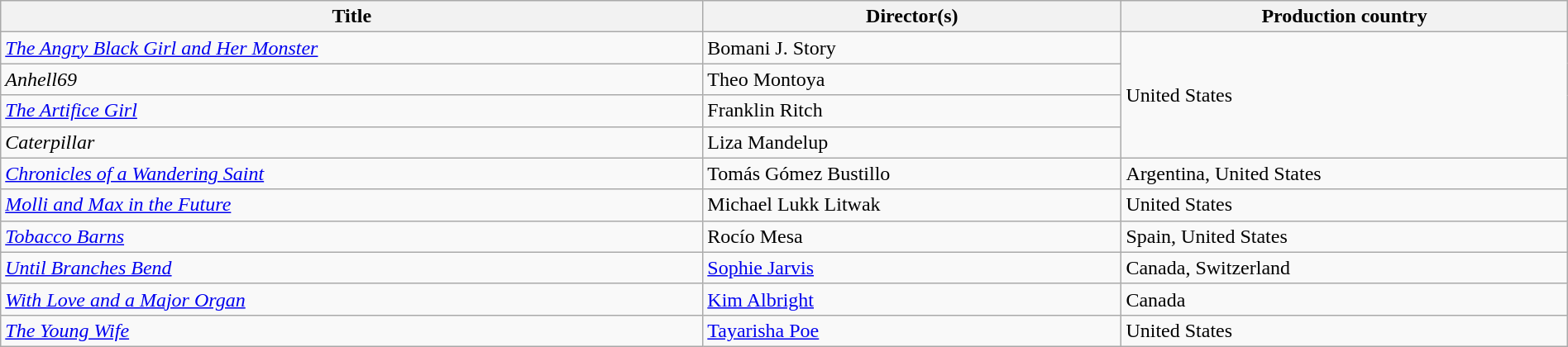<table class="wikitable plainrowheaders" style="width:100%; margin-bottom:4px">
<tr>
<th scope="col">Title</th>
<th scope="col">Director(s)</th>
<th scope="col">Production country</th>
</tr>
<tr>
<td><em><a href='#'>The Angry Black Girl and Her Monster</a></em></td>
<td>Bomani J. Story</td>
<td rowspan="4">United States</td>
</tr>
<tr>
<td><em>Anhell69</em></td>
<td>Theo Montoya</td>
</tr>
<tr>
<td><em><a href='#'>The Artifice Girl</a></em></td>
<td>Franklin Ritch</td>
</tr>
<tr>
<td><em>Caterpillar</em></td>
<td>Liza Mandelup</td>
</tr>
<tr>
<td><em><a href='#'>Chronicles of a Wandering Saint</a></em></td>
<td>Tomás Gómez Bustillo</td>
<td>Argentina, United States</td>
</tr>
<tr>
<td><em><a href='#'>Molli and Max in the Future</a></em></td>
<td>Michael Lukk Litwak</td>
<td>United States</td>
</tr>
<tr>
<td><em><a href='#'>Tobacco Barns</a></em></td>
<td>Rocío Mesa</td>
<td>Spain, United States</td>
</tr>
<tr>
<td><em><a href='#'>Until Branches Bend</a></em></td>
<td><a href='#'>Sophie Jarvis</a></td>
<td>Canada, Switzerland</td>
</tr>
<tr>
<td><em><a href='#'>With Love and a Major Organ</a></em></td>
<td><a href='#'>Kim Albright</a></td>
<td>Canada</td>
</tr>
<tr>
<td><em><a href='#'>The Young Wife</a></em></td>
<td><a href='#'>Tayarisha Poe</a></td>
<td>United States</td>
</tr>
</table>
